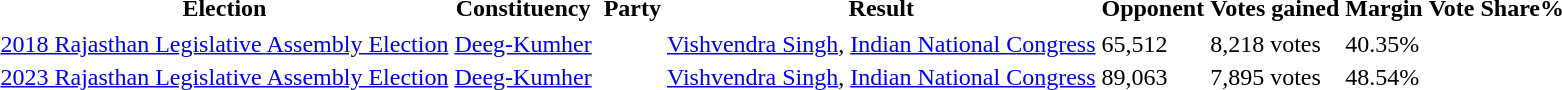<table class=“wikitable sortable”>
<tr>
<th>Election</th>
<th>Constituency</th>
<th></th>
<th>Party</th>
<th>Result</th>
<th>Opponent</th>
<th>Votes gained</th>
<th>Margin</th>
<th>Vote Share%</th>
</tr>
<tr>
</tr>
<tr>
<td><a href='#'>2018 Rajasthan Legislative Assembly Election</a></td>
<td><a href='#'>Deeg-Kumher</a></td>
<td></td>
<td></td>
<td><a href='#'>Vishvendra Singh</a>, <a href='#'>Indian National Congress</a></td>
<td>65,512</td>
<td>8,218 votes</td>
<td>40.35%</td>
</tr>
<tr>
<td><a href='#'>2023 Rajasthan Legislative Assembly Election</a></td>
<td><a href='#'>Deeg-Kumher</a></td>
<td></td>
<td></td>
<td><a href='#'>Vishvendra Singh</a>, <a href='#'>Indian National Congress</a></td>
<td>89,063</td>
<td>7,895 votes</td>
<td>48.54%</td>
</tr>
<tr>
</tr>
</table>
